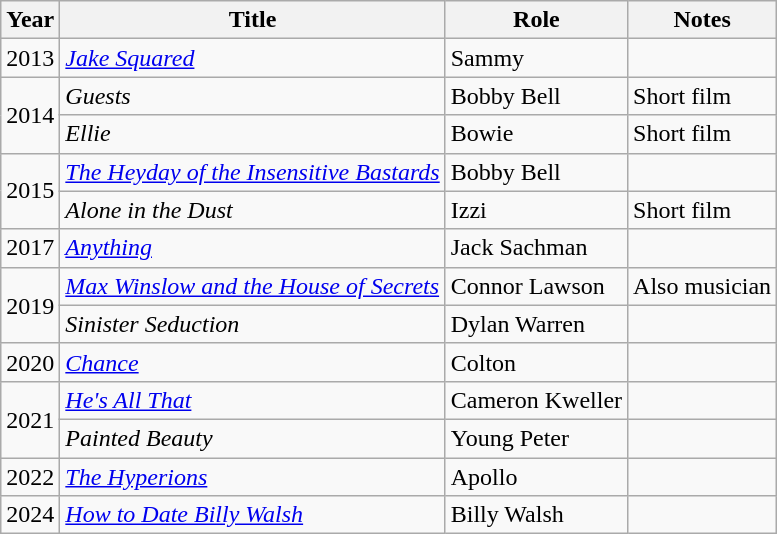<table class="wikitable sortable">
<tr>
<th>Year</th>
<th>Title</th>
<th>Role</th>
<th class="unsortable">Notes</th>
</tr>
<tr>
<td>2013</td>
<td><em><a href='#'>Jake Squared</a></em></td>
<td>Sammy</td>
<td></td>
</tr>
<tr>
<td rowspan="2">2014</td>
<td><em>Guests</em></td>
<td>Bobby Bell</td>
<td>Short film</td>
</tr>
<tr>
<td><em>Ellie</em></td>
<td>Bowie</td>
<td>Short film</td>
</tr>
<tr>
<td rowspan="2">2015</td>
<td><em><a href='#'>The Heyday of the Insensitive Bastards</a></em></td>
<td>Bobby Bell</td>
<td></td>
</tr>
<tr>
<td><em>Alone in the Dust</em></td>
<td>Izzi</td>
<td>Short film</td>
</tr>
<tr>
<td>2017</td>
<td><em><a href='#'>Anything</a></em></td>
<td>Jack Sachman</td>
<td></td>
</tr>
<tr>
<td rowspan="2">2019</td>
<td><em><a href='#'>Max Winslow and the House of Secrets</a></em></td>
<td>Connor Lawson</td>
<td>Also musician</td>
</tr>
<tr>
<td><em>Sinister Seduction</em></td>
<td>Dylan Warren</td>
<td></td>
</tr>
<tr>
<td>2020</td>
<td><em><a href='#'>Chance</a></em></td>
<td>Colton</td>
<td></td>
</tr>
<tr>
<td rowspan= "2">2021</td>
<td><em><a href='#'>He's All That</a></em></td>
<td>Cameron Kweller</td>
<td></td>
</tr>
<tr>
<td><em>Painted Beauty</em></td>
<td>Young Peter</td>
<td></td>
</tr>
<tr>
<td>2022</td>
<td><em><a href='#'>The Hyperions</a></em></td>
<td>Apollo</td>
<td></td>
</tr>
<tr>
<td>2024</td>
<td><em><a href='#'>How to Date Billy Walsh</a></em></td>
<td>Billy Walsh</td>
<td></td>
</tr>
</table>
